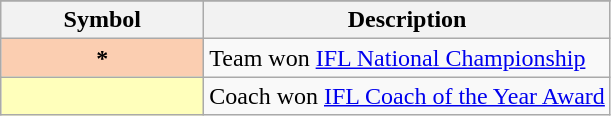<table class="wikitable plainrowheaders">
<tr>
</tr>
<tr>
<th style="width:8em;">Symbol</th>
<th>Description</th>
</tr>
<tr>
<th scope="row" style="text-align:center; background:#fbceb1;">*</th>
<td>Team won <a href='#'>IFL National Championship</a></td>
</tr>
<tr>
<th scope="row" style="text-align:center; background:#ffb;"></th>
<td>Coach won <a href='#'>IFL Coach of the Year Award</a></td>
</tr>
</table>
